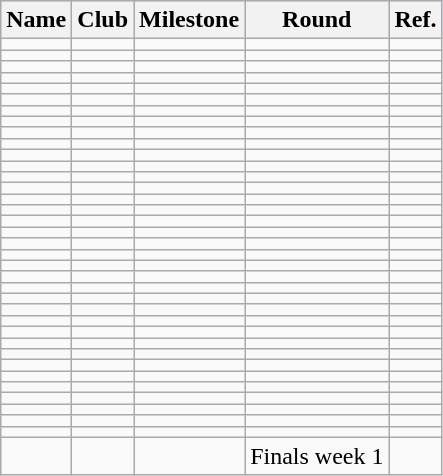<table class="wikitable sortable" style="text-align:left; ">
<tr style="background:#C1D8FF;">
<th>Name</th>
<th>Club</th>
<th>Milestone</th>
<th>Round</th>
<th class=unsortable>Ref.</th>
</tr>
<tr>
<td></td>
<td></td>
<td></td>
<td></td>
<td></td>
</tr>
<tr>
<td></td>
<td></td>
<td></td>
<td></td>
<td></td>
</tr>
<tr>
<td></td>
<td></td>
<td></td>
<td></td>
<td></td>
</tr>
<tr>
<td></td>
<td></td>
<td></td>
<td></td>
<td></td>
</tr>
<tr>
<td></td>
<td></td>
<td></td>
<td></td>
<td></td>
</tr>
<tr>
<td></td>
<td></td>
<td></td>
<td></td>
<td></td>
</tr>
<tr>
<td></td>
<td></td>
<td></td>
<td></td>
<td></td>
</tr>
<tr>
<td></td>
<td></td>
<td></td>
<td></td>
<td></td>
</tr>
<tr>
<td></td>
<td></td>
<td></td>
<td></td>
<td></td>
</tr>
<tr>
<td></td>
<td></td>
<td></td>
<td></td>
<td></td>
</tr>
<tr>
<td></td>
<td></td>
<td></td>
<td></td>
<td></td>
</tr>
<tr>
<td></td>
<td></td>
<td></td>
<td></td>
<td></td>
</tr>
<tr>
<td></td>
<td></td>
<td></td>
<td></td>
<td></td>
</tr>
<tr>
<td></td>
<td></td>
<td></td>
<td></td>
<td></td>
</tr>
<tr>
<td></td>
<td></td>
<td></td>
<td></td>
<td></td>
</tr>
<tr>
<td></td>
<td></td>
<td></td>
<td></td>
<td></td>
</tr>
<tr>
<td></td>
<td></td>
<td></td>
<td></td>
<td></td>
</tr>
<tr>
<td></td>
<td></td>
<td></td>
<td></td>
<td></td>
</tr>
<tr>
<td></td>
<td></td>
<td></td>
<td></td>
<td></td>
</tr>
<tr>
<td></td>
<td></td>
<td></td>
<td></td>
<td></td>
</tr>
<tr>
<td></td>
<td></td>
<td></td>
<td></td>
<td></td>
</tr>
<tr>
<td></td>
<td></td>
<td></td>
<td></td>
<td></td>
</tr>
<tr>
<td></td>
<td></td>
<td></td>
<td></td>
<td></td>
</tr>
<tr>
<td></td>
<td></td>
<td></td>
<td></td>
<td></td>
</tr>
<tr>
<td></td>
<td></td>
<td></td>
<td></td>
<td></td>
</tr>
<tr>
<td></td>
<td></td>
<td></td>
<td></td>
<td></td>
</tr>
<tr>
<td></td>
<td></td>
<td></td>
<td></td>
<td></td>
</tr>
<tr>
<td></td>
<td></td>
<td></td>
<td></td>
<td></td>
</tr>
<tr>
<td></td>
<td></td>
<td></td>
<td></td>
<td></td>
</tr>
<tr>
<td></td>
<td></td>
<td></td>
<td></td>
<td></td>
</tr>
<tr>
<td></td>
<td></td>
<td></td>
<td></td>
<td></td>
</tr>
<tr>
<td></td>
<td></td>
<td></td>
<td></td>
<td></td>
</tr>
<tr>
<td></td>
<td></td>
<td></td>
<td></td>
<td></td>
</tr>
<tr>
<td></td>
<td></td>
<td></td>
<td></td>
<td></td>
</tr>
<tr>
<td></td>
<td></td>
<td></td>
<td></td>
<td></td>
</tr>
<tr>
<td></td>
<td></td>
<td></td>
<td></td>
<td></td>
</tr>
<tr>
<td></td>
<td></td>
<td></td>
<td>Finals week 1</td>
<td></td>
</tr>
</table>
